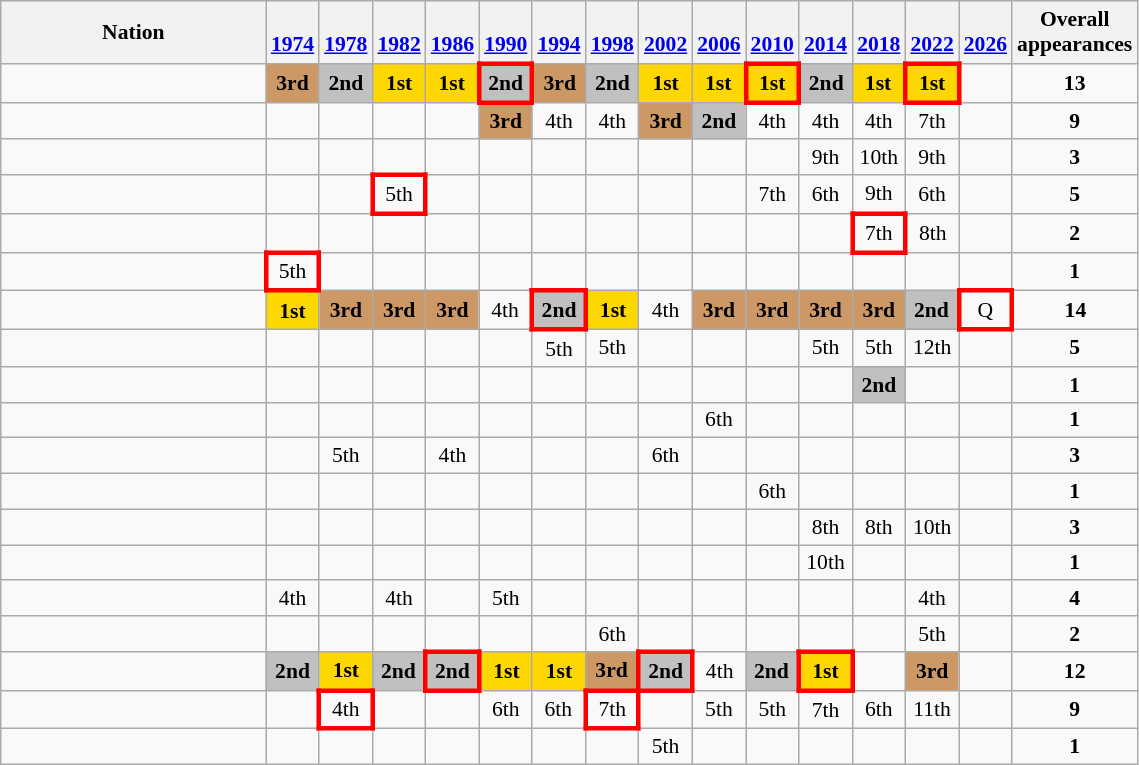<table class="wikitable" style="text-align:center; font-size:90%">
<tr>
<th width=170>Nation</th>
<th> <br> <a href='#'>1974</a></th>
<th> <br> <a href='#'>1978</a></th>
<th> <br> <a href='#'>1982</a></th>
<th> <br> <a href='#'>1986</a></th>
<th> <br> <a href='#'>1990</a></th>
<th> <br> <a href='#'>1994</a></th>
<th> <br> <a href='#'>1998</a></th>
<th> <br> <a href='#'>2002</a></th>
<th> <br> <a href='#'>2006</a></th>
<th> <br> <a href='#'>2010</a></th>
<th> <br> <a href='#'>2014</a></th>
<th> <br> <a href='#'>2018</a></th>
<th> <br> <a href='#'>2022</a></th>
<th> <br> <a href='#'>2026</a></th>
<th>Overall <br> appearances</th>
</tr>
<tr>
<td align=left></td>
<td bgcolor=#cc9966><strong>3rd</strong></td>
<td bgcolor=silver><strong>2nd</strong></td>
<td bgcolor=gold><strong>1st</strong></td>
<td bgcolor=gold><strong>1st</strong></td>
<td style="border: 3px solid red" bgcolor=silver><strong>2nd</strong></td>
<td bgcolor=#cc9966><strong>3rd</strong></td>
<td bgcolor=silver><strong>2nd</strong></td>
<td bgcolor=gold><strong>1st</strong></td>
<td bgcolor=gold><strong>1st</strong></td>
<td style="border: 3px solid red" bgcolor=gold><strong>1st</strong></td>
<td bgcolor=silver><strong>2nd</strong></td>
<td bgcolor=gold><strong>1st</strong></td>
<td style="border: 3px solid red" red" bgcolor=gold><strong>1st</strong></td>
<td></td>
<td><strong>13</strong></td>
</tr>
<tr>
<td align=left></td>
<td></td>
<td></td>
<td></td>
<td></td>
<td bgcolor=#cc9966><strong>3rd</strong></td>
<td>4th</td>
<td>4th</td>
<td bgcolor=#cc9966><strong>3rd</strong></td>
<td bgcolor=silver><strong>2nd</strong></td>
<td>4th</td>
<td>4th</td>
<td>4th</td>
<td>7th</td>
<td></td>
<td><strong>9</strong></td>
</tr>
<tr>
<td align=left></td>
<td></td>
<td></td>
<td></td>
<td></td>
<td></td>
<td></td>
<td></td>
<td></td>
<td></td>
<td></td>
<td>9th</td>
<td>10th</td>
<td>9th</td>
<td></td>
<td><strong>3</strong></td>
</tr>
<tr>
<td align=left></td>
<td></td>
<td></td>
<td style="border: 3px solid red">5th</td>
<td></td>
<td></td>
<td></td>
<td></td>
<td></td>
<td></td>
<td>7th</td>
<td>6th</td>
<td>9th</td>
<td>6th</td>
<td></td>
<td><strong>5</strong></td>
</tr>
<tr>
<td align=left></td>
<td></td>
<td></td>
<td></td>
<td></td>
<td></td>
<td></td>
<td></td>
<td></td>
<td></td>
<td></td>
<td></td>
<td style="border: 3px solid red">7th</td>
<td>8th</td>
<td></td>
<td><strong>2</strong></td>
</tr>
<tr>
<td align=left></td>
<td style="border: 3px solid red">5th</td>
<td></td>
<td></td>
<td></td>
<td></td>
<td></td>
<td></td>
<td></td>
<td></td>
<td></td>
<td></td>
<td></td>
<td></td>
<td></td>
<td><strong>1</strong></td>
</tr>
<tr>
<td align=left></td>
<td bgcolor=gold><strong>1st</strong></td>
<td bgcolor=#cc9966><strong>3rd</strong></td>
<td bgcolor=#cc9966><strong>3rd</strong></td>
<td bgcolor=#cc9966><strong>3rd</strong></td>
<td>4th</td>
<td style="border: 3px solid red" bgcolor=silver><strong>2nd</strong></td>
<td bgcolor=gold><strong>1st</strong></td>
<td>4th</td>
<td bgcolor=#cc9966><strong>3rd</strong></td>
<td bgcolor=#cc9966><strong>3rd</strong></td>
<td bgcolor=#cc9966><strong>3rd</strong></td>
<td bgcolor=#cc9966><strong>3rd</strong></td>
<td bgcolor=silver><strong>2nd</strong></td>
<td style="border: 3px solid red">Q</td>
<td><strong>14</strong></td>
</tr>
<tr>
<td align=left></td>
<td></td>
<td></td>
<td></td>
<td></td>
<td></td>
<td>5th</td>
<td>5th</td>
<td></td>
<td></td>
<td></td>
<td>5th</td>
<td>5th</td>
<td>12th</td>
<td></td>
<td><strong>5</strong></td>
</tr>
<tr>
<td align=left></td>
<td></td>
<td></td>
<td></td>
<td></td>
<td></td>
<td></td>
<td></td>
<td></td>
<td></td>
<td></td>
<td></td>
<td bgcolor=silver><strong>2nd</strong></td>
<td></td>
<td></td>
<td><strong>1</strong></td>
</tr>
<tr>
<td align=left></td>
<td></td>
<td></td>
<td></td>
<td></td>
<td></td>
<td></td>
<td></td>
<td></td>
<td>6th</td>
<td></td>
<td></td>
<td></td>
<td></td>
<td></td>
<td><strong>1</strong></td>
</tr>
<tr>
<td align=left></td>
<td></td>
<td>5th</td>
<td></td>
<td>4th</td>
<td></td>
<td></td>
<td></td>
<td>6th</td>
<td></td>
<td></td>
<td></td>
<td></td>
<td></td>
<td></td>
<td><strong>3</strong></td>
</tr>
<tr>
<td align=left></td>
<td></td>
<td></td>
<td></td>
<td></td>
<td></td>
<td></td>
<td></td>
<td></td>
<td></td>
<td>6th</td>
<td></td>
<td></td>
<td></td>
<td></td>
<td><strong>1</strong></td>
</tr>
<tr>
<td align=left></td>
<td></td>
<td></td>
<td></td>
<td></td>
<td></td>
<td></td>
<td></td>
<td></td>
<td></td>
<td></td>
<td>8th</td>
<td>8th</td>
<td>10th</td>
<td></td>
<td><strong>3</strong></td>
</tr>
<tr>
<td align=left></td>
<td></td>
<td></td>
<td></td>
<td></td>
<td></td>
<td></td>
<td></td>
<td></td>
<td></td>
<td></td>
<td>10th</td>
<td></td>
<td></td>
<td></td>
<td><strong>1</strong></td>
</tr>
<tr>
<td align=left></td>
<td>4th</td>
<td></td>
<td>4th</td>
<td></td>
<td>5th</td>
<td></td>
<td></td>
<td></td>
<td></td>
<td></td>
<td></td>
<td></td>
<td>4th</td>
<td></td>
<td><strong>4</strong></td>
</tr>
<tr>
<td align=left></td>
<td></td>
<td></td>
<td></td>
<td></td>
<td></td>
<td></td>
<td>6th</td>
<td></td>
<td></td>
<td></td>
<td></td>
<td></td>
<td>5th</td>
<td></td>
<td><strong>2</strong></td>
</tr>
<tr>
<td align=left></td>
<td bgcolor=silver><strong>2nd</strong></td>
<td bgcolor=gold><strong>1st</strong></td>
<td bgcolor=silver><strong>2nd</strong></td>
<td style="border: 3px solid red" bgcolor=silver><strong>2nd</strong></td>
<td bgcolor=gold><strong>1st</strong></td>
<td bgcolor=gold><strong>1st</strong></td>
<td bgcolor=#cc9966><strong>3rd</strong></td>
<td style="border: 3px solid red" bgcolor=silver><strong>2nd</strong></td>
<td>4th</td>
<td bgcolor=silver><strong>2nd</strong></td>
<td style="border: 3px solid red" bgcolor=gold><strong>1st</strong></td>
<td></td>
<td bgcolor=#cc9966><strong>3rd</strong></td>
<td></td>
<td><strong>12</strong></td>
</tr>
<tr>
<td align=left></td>
<td></td>
<td style="border: 3px solid red">4th</td>
<td></td>
<td></td>
<td>6th</td>
<td>6th</td>
<td style="border: 3px solid red">7th</td>
<td></td>
<td>5th</td>
<td>5th</td>
<td>7th</td>
<td>6th</td>
<td>11th</td>
<td></td>
<td><strong>9</strong></td>
</tr>
<tr>
<td align=left></td>
<td></td>
<td></td>
<td></td>
<td></td>
<td></td>
<td></td>
<td></td>
<td>5th</td>
<td></td>
<td></td>
<td></td>
<td></td>
<td></td>
<td></td>
<td><strong>1</strong></td>
</tr>
</table>
